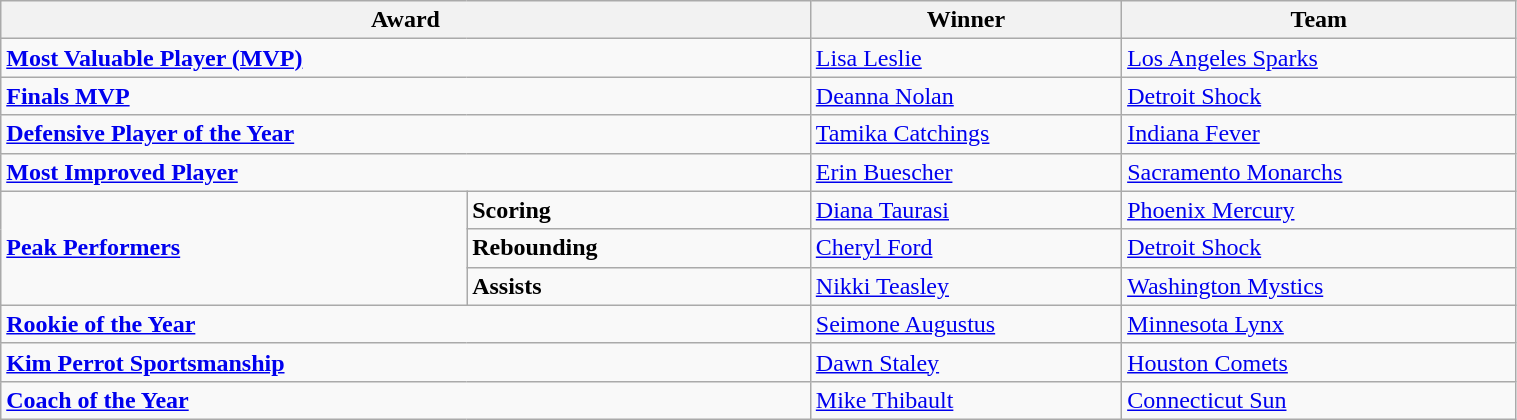<table class="wikitable" style="width: 80%">
<tr>
<th colspan="2" width="39%">Award</th>
<th width="15%">Winner</th>
<th width=19%>Team</th>
</tr>
<tr>
<td colspan="2"><strong><a href='#'>Most Valuable Player (MVP)</a></strong></td>
<td><a href='#'>Lisa Leslie</a></td>
<td><a href='#'>Los Angeles Sparks</a></td>
</tr>
<tr>
<td colspan="2"><strong><a href='#'>Finals MVP</a></strong></td>
<td><a href='#'>Deanna Nolan</a></td>
<td><a href='#'>Detroit Shock</a></td>
</tr>
<tr>
<td colspan="2"><strong><a href='#'>Defensive Player of the Year</a></strong></td>
<td><a href='#'>Tamika Catchings</a></td>
<td><a href='#'>Indiana Fever</a></td>
</tr>
<tr>
<td colspan="2"><strong><a href='#'>Most Improved Player</a></strong></td>
<td><a href='#'>Erin Buescher</a></td>
<td><a href='#'>Sacramento Monarchs</a></td>
</tr>
<tr>
<td rowspan="3"><strong><a href='#'>Peak Performers</a></strong></td>
<td><strong>Scoring</strong></td>
<td><a href='#'>Diana Taurasi</a></td>
<td><a href='#'>Phoenix Mercury</a></td>
</tr>
<tr>
<td><strong>Rebounding</strong></td>
<td><a href='#'>Cheryl Ford</a></td>
<td><a href='#'>Detroit Shock</a></td>
</tr>
<tr>
<td><strong>Assists</strong></td>
<td><a href='#'>Nikki Teasley</a></td>
<td><a href='#'>Washington Mystics</a></td>
</tr>
<tr>
<td colspan="2"><strong><a href='#'>Rookie of the Year</a></strong></td>
<td><a href='#'>Seimone Augustus</a></td>
<td><a href='#'>Minnesota Lynx</a></td>
</tr>
<tr>
<td colspan="2"><strong><a href='#'>Kim Perrot Sportsmanship</a></strong></td>
<td><a href='#'>Dawn Staley</a></td>
<td><a href='#'>Houston Comets</a></td>
</tr>
<tr>
<td colspan="2"><strong><a href='#'>Coach of the Year</a></strong></td>
<td><a href='#'>Mike Thibault</a></td>
<td><a href='#'>Connecticut Sun</a></td>
</tr>
</table>
